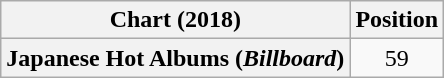<table class="wikitable plainrowheaders" style="text-align:center">
<tr>
<th scope="col">Chart (2018)</th>
<th scope="col">Position</th>
</tr>
<tr>
<th scope="row">Japanese Hot Albums (<em>Billboard</em>)</th>
<td>59</td>
</tr>
</table>
